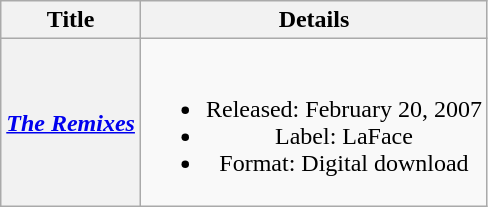<table class="wikitable plainrowheaders" style="text-align:center;">
<tr>
<th>Title</th>
<th>Details</th>
</tr>
<tr>
<th scope="row"><em><a href='#'>The Remixes</a></em></th>
<td><br><ul><li>Released: February 20, 2007</li><li>Label: LaFace</li><li>Format: Digital download</li></ul></td>
</tr>
</table>
